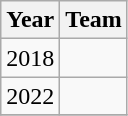<table class="wikitable">
<tr>
<th>Year</th>
<th>Team</th>
</tr>
<tr>
<td>2018</td>
<td></td>
</tr>
<tr>
<td>2022</td>
<td></td>
</tr>
<tr>
</tr>
</table>
